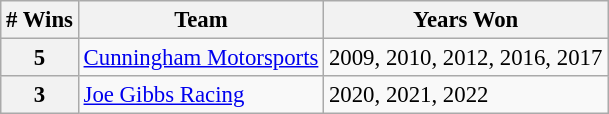<table class="wikitable" style="font-size: 95%;">
<tr>
<th># Wins</th>
<th>Team</th>
<th>Years Won</th>
</tr>
<tr>
<th>5</th>
<td><a href='#'>Cunningham Motorsports</a></td>
<td>2009, 2010, 2012, 2016, 2017</td>
</tr>
<tr>
<th>3</th>
<td><a href='#'>Joe Gibbs Racing</a></td>
<td>2020, 2021, 2022</td>
</tr>
</table>
